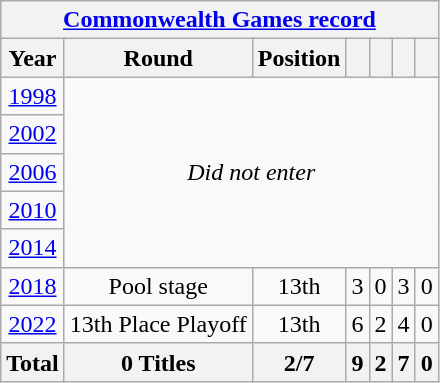<table class="wikitable" style="text-align: center;">
<tr>
<th colspan=10><a href='#'>Commonwealth Games record</a></th>
</tr>
<tr>
<th>Year</th>
<th>Round</th>
<th>Position</th>
<th></th>
<th></th>
<th></th>
<th></th>
</tr>
<tr>
<td> <a href='#'>1998</a></td>
<td colspan=6 rowspan=5><em>Did not enter</em></td>
</tr>
<tr>
<td> <a href='#'>2002</a></td>
</tr>
<tr>
<td> <a href='#'>2006</a></td>
</tr>
<tr>
<td> <a href='#'>2010</a></td>
</tr>
<tr>
<td> <a href='#'>2014</a></td>
</tr>
<tr>
<td> <a href='#'>2018</a></td>
<td>Pool stage</td>
<td>13th</td>
<td>3</td>
<td>0</td>
<td>3</td>
<td>0</td>
</tr>
<tr>
<td> <a href='#'>2022</a></td>
<td>13th Place Playoff</td>
<td>13th</td>
<td>6</td>
<td>2</td>
<td>4</td>
<td>0</td>
</tr>
<tr>
<th colspan="1">Total</th>
<th>0 Titles</th>
<th>2/7</th>
<th>9</th>
<th>2</th>
<th>7</th>
<th>0</th>
</tr>
</table>
